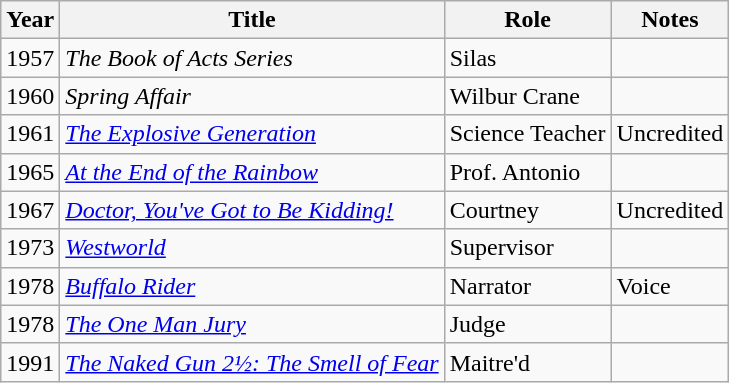<table class="wikitable">
<tr>
<th>Year</th>
<th>Title</th>
<th>Role</th>
<th>Notes</th>
</tr>
<tr>
<td>1957</td>
<td><em>The Book of Acts Series</em></td>
<td>Silas</td>
<td></td>
</tr>
<tr>
<td>1960</td>
<td><em>Spring Affair</em></td>
<td>Wilbur Crane</td>
<td></td>
</tr>
<tr>
<td>1961</td>
<td><em><a href='#'>The Explosive Generation</a></em></td>
<td>Science Teacher</td>
<td>Uncredited</td>
</tr>
<tr>
<td>1965</td>
<td><em><a href='#'>At the End of the Rainbow</a></em></td>
<td>Prof. Antonio</td>
<td></td>
</tr>
<tr>
<td>1967</td>
<td><em><a href='#'>Doctor, You've Got to Be Kidding!</a></em></td>
<td>Courtney</td>
<td>Uncredited</td>
</tr>
<tr>
<td>1973</td>
<td><em><a href='#'>Westworld</a></em></td>
<td>Supervisor</td>
<td></td>
</tr>
<tr>
<td>1978</td>
<td><em><a href='#'>Buffalo Rider</a></em></td>
<td>Narrator</td>
<td>Voice</td>
</tr>
<tr>
<td>1978</td>
<td><em><a href='#'>The One Man Jury</a></em></td>
<td>Judge</td>
<td></td>
</tr>
<tr>
<td>1991</td>
<td><em><a href='#'>The Naked Gun 2½: The Smell of Fear</a></em></td>
<td>Maitre'd</td>
<td></td>
</tr>
</table>
